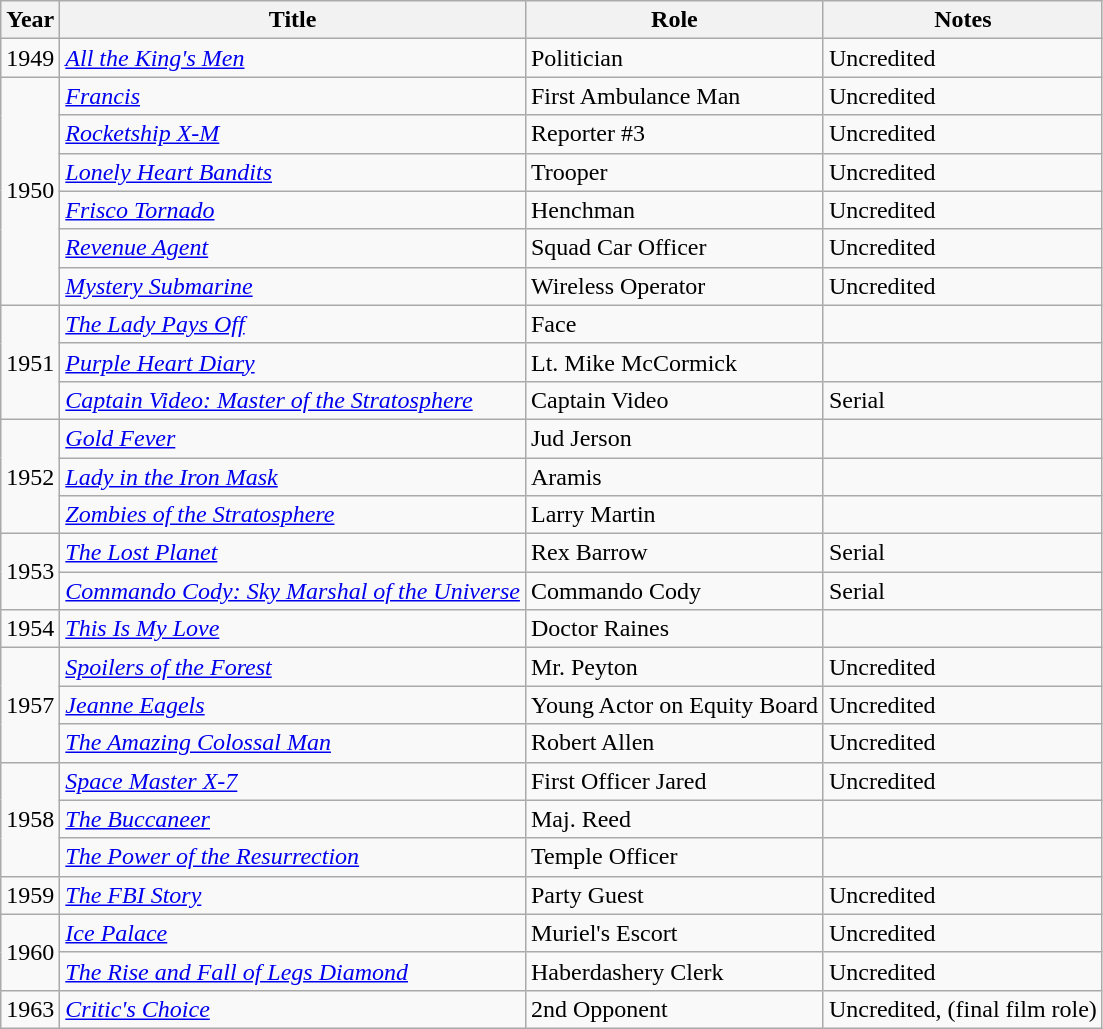<table class="wikitable">
<tr>
<th>Year</th>
<th>Title</th>
<th>Role</th>
<th>Notes</th>
</tr>
<tr>
<td>1949</td>
<td><em><a href='#'>All the King's Men</a></em></td>
<td>Politician</td>
<td>Uncredited</td>
</tr>
<tr>
<td rowspan=6>1950</td>
<td><em><a href='#'>Francis</a></em></td>
<td>First Ambulance Man</td>
<td>Uncredited</td>
</tr>
<tr>
<td><em><a href='#'>Rocketship X-M</a></em></td>
<td>Reporter #3</td>
<td>Uncredited</td>
</tr>
<tr>
<td><em><a href='#'>Lonely Heart Bandits</a></em></td>
<td>Trooper</td>
<td>Uncredited</td>
</tr>
<tr>
<td><em><a href='#'>Frisco Tornado</a></em></td>
<td>Henchman</td>
<td>Uncredited</td>
</tr>
<tr>
<td><em><a href='#'>Revenue Agent</a></em></td>
<td>Squad Car Officer</td>
<td>Uncredited</td>
</tr>
<tr>
<td><em><a href='#'>Mystery Submarine</a></em></td>
<td>Wireless Operator</td>
<td>Uncredited</td>
</tr>
<tr>
<td rowspan=3>1951</td>
<td><em><a href='#'>The Lady Pays Off</a></em></td>
<td>Face</td>
<td></td>
</tr>
<tr>
<td><em><a href='#'>Purple Heart Diary</a></em></td>
<td>Lt. Mike McCormick</td>
<td></td>
</tr>
<tr>
<td><em><a href='#'>Captain Video: Master of the Stratosphere</a></em></td>
<td>Captain Video</td>
<td>Serial</td>
</tr>
<tr>
<td rowspan=3>1952</td>
<td><em><a href='#'>Gold Fever</a></em></td>
<td>Jud Jerson</td>
<td></td>
</tr>
<tr>
<td><em><a href='#'>Lady in the Iron Mask</a></em></td>
<td>Aramis</td>
<td></td>
</tr>
<tr>
<td><em><a href='#'>Zombies of the Stratosphere</a></em></td>
<td>Larry Martin</td>
<td></td>
</tr>
<tr>
<td rowspan=2>1953</td>
<td><em><a href='#'>The Lost Planet</a></em></td>
<td>Rex Barrow</td>
<td>Serial</td>
</tr>
<tr>
<td><em><a href='#'>Commando Cody: Sky Marshal of the Universe</a></em></td>
<td>Commando Cody</td>
<td>Serial</td>
</tr>
<tr>
<td>1954</td>
<td><em><a href='#'>This Is My Love</a></em></td>
<td>Doctor Raines</td>
<td></td>
</tr>
<tr>
<td rowspan=3>1957</td>
<td><em><a href='#'>Spoilers of the Forest</a></em></td>
<td>Mr. Peyton</td>
<td>Uncredited</td>
</tr>
<tr>
<td><em><a href='#'>Jeanne Eagels</a></em></td>
<td>Young Actor on Equity Board</td>
<td>Uncredited</td>
</tr>
<tr>
<td><em><a href='#'>The Amazing Colossal Man</a></em></td>
<td>Robert Allen</td>
<td>Uncredited</td>
</tr>
<tr>
<td rowspan=3>1958</td>
<td><em><a href='#'>Space Master X-7</a></em></td>
<td>First Officer Jared</td>
<td>Uncredited</td>
</tr>
<tr>
<td><em><a href='#'>The Buccaneer</a></em></td>
<td>Maj. Reed</td>
<td></td>
</tr>
<tr>
<td><em><a href='#'>The Power of the Resurrection</a></em></td>
<td>Temple Officer</td>
<td></td>
</tr>
<tr>
<td>1959</td>
<td><em><a href='#'>The FBI Story</a></em></td>
<td>Party Guest</td>
<td>Uncredited</td>
</tr>
<tr>
<td rowspan=2>1960</td>
<td><em><a href='#'>Ice Palace</a></em></td>
<td>Muriel's Escort</td>
<td>Uncredited</td>
</tr>
<tr>
<td><em><a href='#'>The Rise and Fall of Legs Diamond</a></em></td>
<td>Haberdashery Clerk</td>
<td>Uncredited</td>
</tr>
<tr>
<td>1963</td>
<td><em><a href='#'>Critic's Choice</a></em></td>
<td>2nd Opponent</td>
<td>Uncredited, (final film role)</td>
</tr>
</table>
